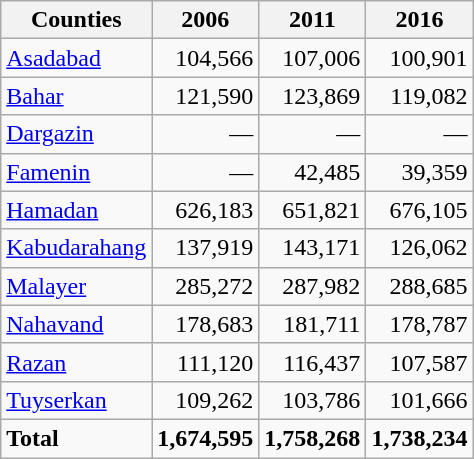<table class="wikitable">
<tr>
<th>Counties</th>
<th>2006</th>
<th>2011</th>
<th>2016</th>
</tr>
<tr>
<td><a href='#'>Asadabad</a></td>
<td style="text-align: right;">104,566</td>
<td style="text-align: right;">107,006</td>
<td style="text-align: right;">100,901</td>
</tr>
<tr>
<td><a href='#'>Bahar</a></td>
<td style="text-align: right;">121,590</td>
<td style="text-align: right;">123,869</td>
<td style="text-align: right;">119,082</td>
</tr>
<tr>
<td><a href='#'>Dargazin</a></td>
<td style="text-align: right;">—</td>
<td style="text-align: right;">—</td>
<td style="text-align: right;">—</td>
</tr>
<tr>
<td><a href='#'>Famenin</a></td>
<td style="text-align: right;">—</td>
<td style="text-align: right;">42,485</td>
<td style="text-align: right;">39,359</td>
</tr>
<tr>
<td><a href='#'>Hamadan</a></td>
<td style="text-align: right;">626,183</td>
<td style="text-align: right;">651,821</td>
<td style="text-align: right;">676,105</td>
</tr>
<tr>
<td><a href='#'>Kabudarahang</a></td>
<td style="text-align: right;">137,919</td>
<td style="text-align: right;">143,171</td>
<td style="text-align: right;">126,062</td>
</tr>
<tr>
<td><a href='#'>Malayer</a></td>
<td style="text-align: right;">285,272</td>
<td style="text-align: right;">287,982</td>
<td style="text-align: right;">288,685</td>
</tr>
<tr>
<td><a href='#'>Nahavand</a></td>
<td style="text-align: right;">178,683</td>
<td style="text-align: right;">181,711</td>
<td style="text-align: right;">178,787</td>
</tr>
<tr>
<td><a href='#'>Razan</a></td>
<td style="text-align: right;">111,120</td>
<td style="text-align: right;">116,437</td>
<td style="text-align: right;">107,587</td>
</tr>
<tr>
<td><a href='#'>Tuyserkan</a></td>
<td style="text-align: right;">109,262</td>
<td style="text-align: right;">103,786</td>
<td style="text-align: right;">101,666</td>
</tr>
<tr>
<td><strong>Total</strong></td>
<td style="text-align: right;"><strong>1,674,595</strong></td>
<td style="text-align: right;"><strong>1,758,268</strong></td>
<td style="text-align: right;"><strong>1,738,234</strong></td>
</tr>
</table>
